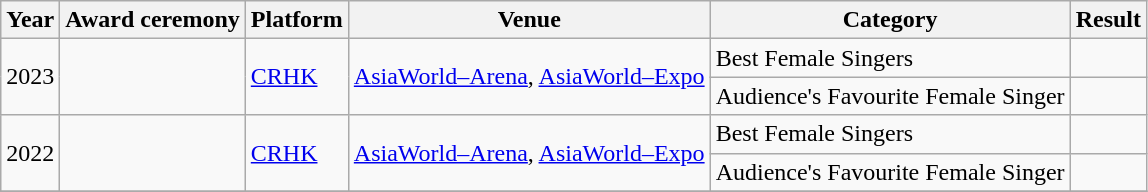<table class="wikitable plainrowheaders">
<tr>
<th scope="col">Year</th>
<th scope="col">Award ceremony</th>
<th scope="col">Platform</th>
<th scope="col">Venue</th>
<th scope="col">Category</th>
<th scope="col">Result</th>
</tr>
<tr>
<td rowspan="2">2023</td>
<td rowspan="2"></td>
<td rowspan="2"><a href='#'>CRHK</a></td>
<td rowspan="2"><a href='#'>AsiaWorld–Arena</a>, <a href='#'>AsiaWorld–Expo</a></td>
<td>Best Female Singers</td>
<td></td>
</tr>
<tr>
<td>Audience's Favourite Female Singer</td>
<td></td>
</tr>
<tr>
<td rowspan="2">2022</td>
<td rowspan="2"></td>
<td rowspan="2"><a href='#'>CRHK</a></td>
<td rowspan="2"><a href='#'>AsiaWorld–Arena</a>, <a href='#'>AsiaWorld–Expo</a></td>
<td>Best Female Singers</td>
<td></td>
</tr>
<tr>
<td>Audience's Favourite Female Singer</td>
<td></td>
</tr>
<tr>
</tr>
</table>
